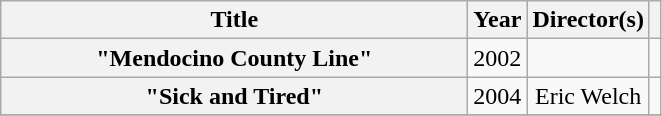<table class="wikitable plainrowheaders" style="text-align:center;">
<tr>
<th scope="col" style="width:19em;">Title</th>
<th scope="col">Year</th>
<th scope="col">Director(s)</th>
<th></th>
</tr>
<tr>
<th scope="row">"Mendocino County Line"<br></th>
<td>2002</td>
<td></td>
<td></td>
</tr>
<tr>
<th scope="row">"Sick and Tired"<br></th>
<td>2004</td>
<td>Eric Welch</td>
<td></td>
</tr>
<tr>
</tr>
</table>
